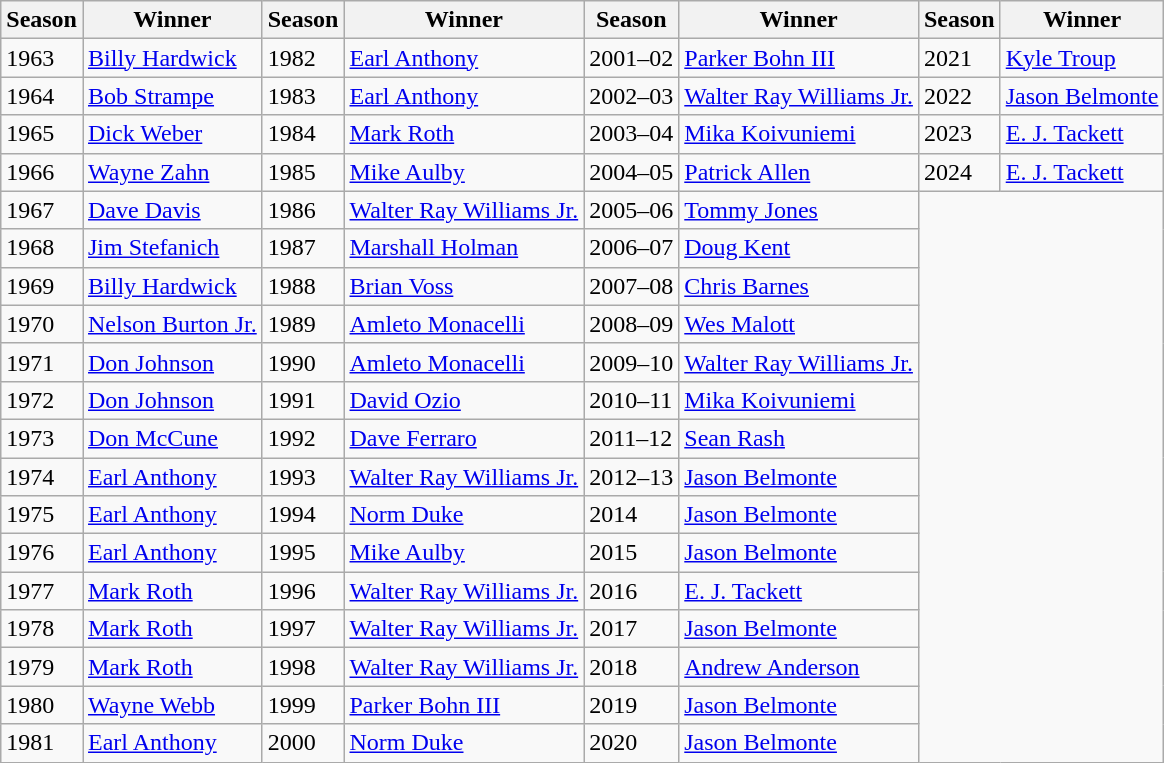<table class="wikitable">
<tr>
<th>Season</th>
<th>Winner</th>
<th>Season</th>
<th>Winner</th>
<th>Season</th>
<th>Winner</th>
<th>Season</th>
<th>Winner</th>
</tr>
<tr>
<td>1963</td>
<td><a href='#'>Billy Hardwick</a></td>
<td>1982</td>
<td><a href='#'>Earl Anthony</a></td>
<td>2001–02</td>
<td><a href='#'>Parker Bohn III</a></td>
<td>2021</td>
<td><a href='#'>Kyle Troup</a></td>
</tr>
<tr>
<td>1964</td>
<td><a href='#'>Bob Strampe</a></td>
<td>1983</td>
<td><a href='#'>Earl Anthony</a></td>
<td>2002–03</td>
<td><a href='#'>Walter Ray Williams Jr.</a></td>
<td>2022</td>
<td><a href='#'>Jason Belmonte</a></td>
</tr>
<tr>
<td>1965</td>
<td><a href='#'>Dick Weber</a></td>
<td>1984</td>
<td><a href='#'>Mark Roth</a></td>
<td>2003–04</td>
<td><a href='#'>Mika Koivuniemi</a></td>
<td>2023</td>
<td><a href='#'>E. J. Tackett</a></td>
</tr>
<tr>
<td>1966</td>
<td><a href='#'>Wayne Zahn</a></td>
<td>1985</td>
<td><a href='#'>Mike Aulby</a></td>
<td>2004–05</td>
<td><a href='#'>Patrick Allen</a></td>
<td>2024</td>
<td><a href='#'>E. J. Tackett</a></td>
</tr>
<tr>
<td>1967</td>
<td><a href='#'>Dave Davis</a></td>
<td>1986</td>
<td><a href='#'>Walter Ray Williams Jr.</a></td>
<td>2005–06</td>
<td><a href='#'>Tommy Jones</a></td>
</tr>
<tr>
<td>1968</td>
<td><a href='#'>Jim Stefanich</a></td>
<td>1987</td>
<td><a href='#'>Marshall Holman</a></td>
<td>2006–07</td>
<td><a href='#'>Doug Kent</a></td>
</tr>
<tr>
<td>1969</td>
<td><a href='#'>Billy Hardwick</a></td>
<td>1988</td>
<td><a href='#'>Brian Voss</a></td>
<td>2007–08</td>
<td><a href='#'>Chris Barnes</a></td>
</tr>
<tr>
<td>1970</td>
<td><a href='#'>Nelson Burton Jr.</a></td>
<td>1989</td>
<td><a href='#'>Amleto Monacelli</a></td>
<td>2008–09</td>
<td><a href='#'>Wes Malott</a></td>
</tr>
<tr>
<td>1971</td>
<td><a href='#'>Don Johnson</a></td>
<td>1990</td>
<td><a href='#'>Amleto Monacelli</a></td>
<td>2009–10</td>
<td><a href='#'>Walter Ray Williams Jr.</a></td>
</tr>
<tr>
<td>1972</td>
<td><a href='#'>Don Johnson</a></td>
<td>1991</td>
<td><a href='#'>David Ozio</a></td>
<td>2010–11</td>
<td><a href='#'>Mika Koivuniemi</a></td>
</tr>
<tr>
<td>1973</td>
<td><a href='#'>Don McCune</a></td>
<td>1992</td>
<td><a href='#'>Dave Ferraro</a></td>
<td>2011–12</td>
<td><a href='#'>Sean Rash</a></td>
</tr>
<tr>
<td>1974</td>
<td><a href='#'>Earl Anthony</a></td>
<td>1993</td>
<td><a href='#'>Walter Ray Williams Jr.</a></td>
<td>2012–13</td>
<td><a href='#'>Jason Belmonte</a></td>
</tr>
<tr>
<td>1975</td>
<td><a href='#'>Earl Anthony</a></td>
<td>1994</td>
<td><a href='#'>Norm Duke</a></td>
<td>2014</td>
<td><a href='#'>Jason Belmonte</a></td>
</tr>
<tr>
<td>1976</td>
<td><a href='#'>Earl Anthony</a></td>
<td>1995</td>
<td><a href='#'>Mike Aulby</a></td>
<td>2015</td>
<td><a href='#'>Jason Belmonte</a></td>
</tr>
<tr>
<td>1977</td>
<td><a href='#'>Mark Roth</a></td>
<td>1996</td>
<td><a href='#'>Walter Ray Williams Jr.</a></td>
<td>2016</td>
<td><a href='#'>E. J. Tackett</a></td>
</tr>
<tr>
<td>1978</td>
<td><a href='#'>Mark Roth</a></td>
<td>1997</td>
<td><a href='#'>Walter Ray Williams Jr.</a></td>
<td>2017</td>
<td><a href='#'>Jason Belmonte</a></td>
</tr>
<tr>
<td>1979</td>
<td><a href='#'>Mark Roth</a></td>
<td>1998</td>
<td><a href='#'>Walter Ray Williams Jr.</a></td>
<td>2018</td>
<td><a href='#'>Andrew Anderson</a></td>
</tr>
<tr>
<td>1980</td>
<td><a href='#'>Wayne Webb</a></td>
<td>1999</td>
<td><a href='#'>Parker Bohn III</a></td>
<td>2019</td>
<td><a href='#'>Jason Belmonte</a></td>
</tr>
<tr>
<td>1981</td>
<td><a href='#'>Earl Anthony</a></td>
<td>2000</td>
<td><a href='#'>Norm Duke</a></td>
<td>2020</td>
<td><a href='#'>Jason Belmonte</a></td>
</tr>
</table>
